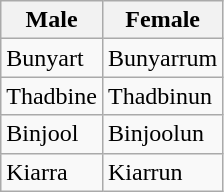<table class="wikitable">
<tr>
<th>Male</th>
<th>Female</th>
</tr>
<tr>
<td>Bunyart</td>
<td>Bunyarrum</td>
</tr>
<tr>
<td>Thadbine</td>
<td>Thadbinun</td>
</tr>
<tr>
<td>Binjool</td>
<td>Binjoolun</td>
</tr>
<tr>
<td>Kiarra</td>
<td>Kiarrun</td>
</tr>
</table>
